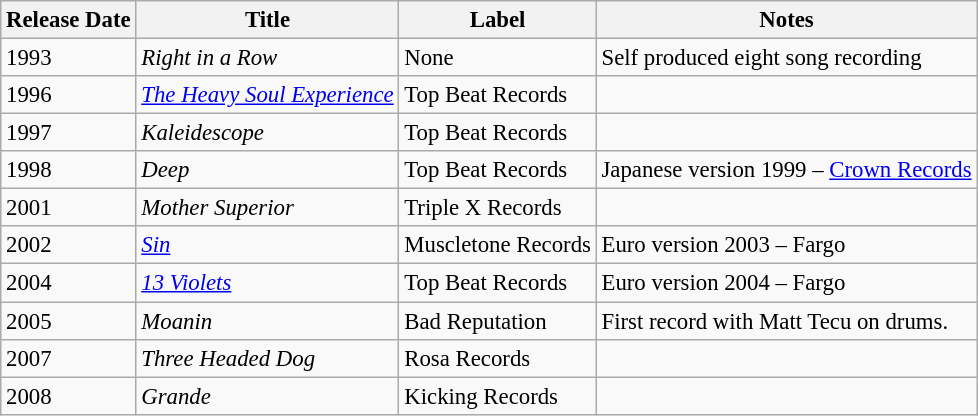<table class="wikitable" style="font-size: 95%;">
<tr>
<th>Release Date</th>
<th>Title</th>
<th>Label</th>
<th>Notes</th>
</tr>
<tr>
<td>1993</td>
<td><em>Right in a Row</em></td>
<td>None</td>
<td>Self produced eight song recording</td>
</tr>
<tr>
<td>1996</td>
<td><em><a href='#'>The Heavy Soul Experience</a></em></td>
<td>Top Beat Records</td>
<td></td>
</tr>
<tr>
<td>1997</td>
<td><em>Kaleidescope</em></td>
<td>Top Beat Records</td>
<td></td>
</tr>
<tr>
<td>1998</td>
<td><em>Deep</em></td>
<td>Top Beat Records</td>
<td>Japanese version 1999 – <a href='#'>Crown Records</a></td>
</tr>
<tr>
<td>2001</td>
<td><em>Mother Superior</em></td>
<td>Triple X Records</td>
<td></td>
</tr>
<tr>
<td>2002</td>
<td><em><a href='#'>Sin</a></em></td>
<td>Muscletone Records</td>
<td>Euro version 2003 – Fargo</td>
</tr>
<tr>
<td>2004</td>
<td><em><a href='#'>13 Violets</a></em></td>
<td>Top Beat Records</td>
<td>Euro version 2004 – Fargo</td>
</tr>
<tr>
<td>2005</td>
<td><em>Moanin</em></td>
<td>Bad Reputation</td>
<td>First record with Matt Tecu on drums.</td>
</tr>
<tr>
<td>2007</td>
<td><em>Three Headed Dog</em></td>
<td>Rosa Records</td>
<td></td>
</tr>
<tr>
<td>2008</td>
<td><em>Grande</em></td>
<td>Kicking Records</td>
<td></td>
</tr>
</table>
